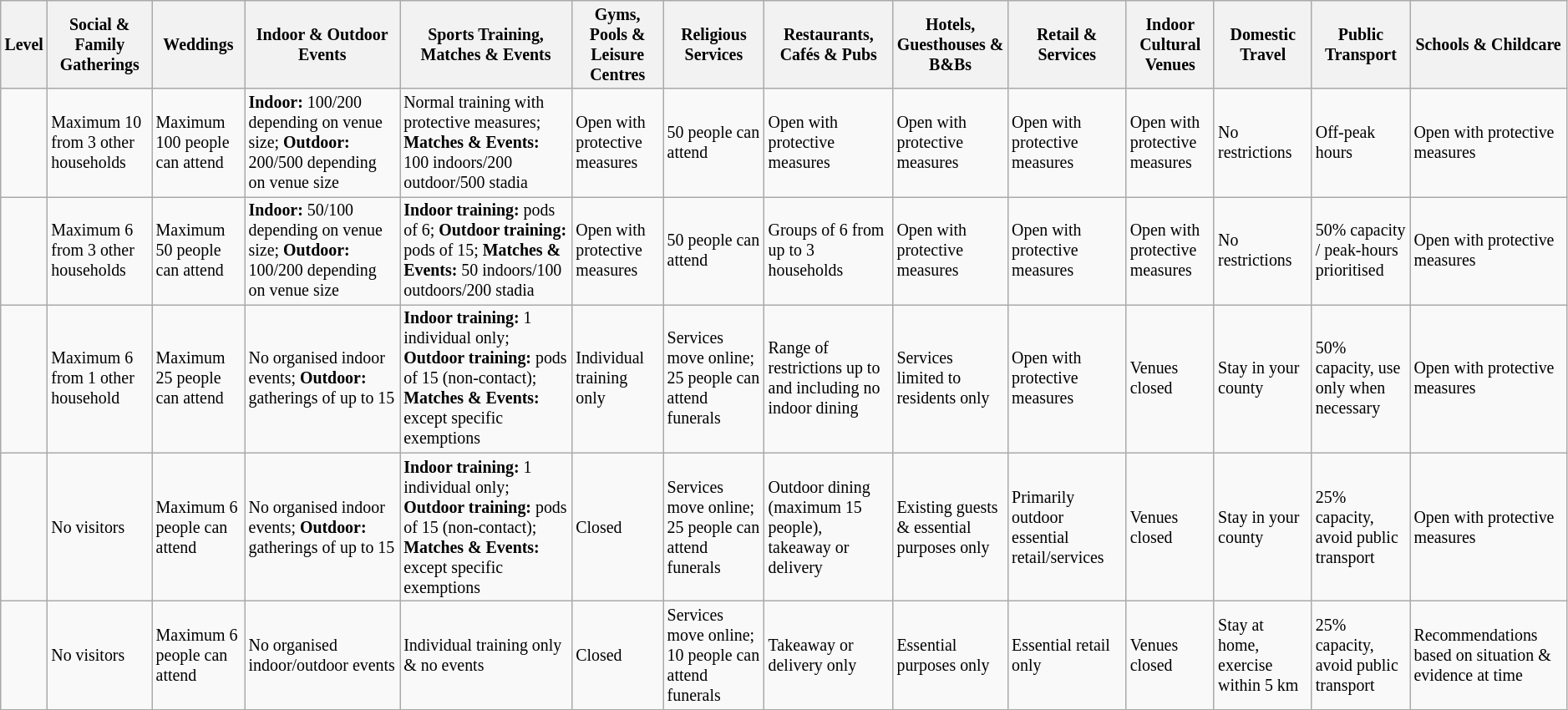<table class="wikitable" style="text-align:left; font-size:83%">
<tr>
<th>Level</th>
<th>Social & Family Gatherings</th>
<th>Weddings</th>
<th>Indoor & Outdoor Events</th>
<th>Sports Training, Matches & Events</th>
<th>Gyms, Pools & Leisure Centres</th>
<th>Religious Services</th>
<th>Restaurants, Cafés & Pubs</th>
<th>Hotels, Guesthouses & B&Bs</th>
<th>Retail & Services</th>
<th>Indoor Cultural Venues</th>
<th>Domestic Travel</th>
<th>Public Transport</th>
<th>Schools & Childcare</th>
</tr>
<tr>
<td style="text-align:center;"></td>
<td>Maximum 10 from 3 other households</td>
<td>Maximum 100 people can attend</td>
<td><strong>Indoor:</strong> 100/200 depending on venue size; <strong>Outdoor:</strong> 200/500 depending on venue size</td>
<td>Normal training with protective measures; <strong>Matches & Events:</strong> 100 indoors/200 outdoor/500 stadia</td>
<td>Open with protective measures</td>
<td>50 people can attend</td>
<td>Open with protective measures</td>
<td>Open with protective measures</td>
<td>Open with protective measures</td>
<td>Open with protective measures</td>
<td>No restrictions</td>
<td>Off-peak hours</td>
<td>Open with protective measures</td>
</tr>
<tr>
<td style="text-align:center;"></td>
<td>Maximum 6 from 3 other households</td>
<td>Maximum 50 people can attend</td>
<td><strong>Indoor:</strong> 50/100 depending on venue size; <strong>Outdoor:</strong> 100/200 depending on venue size</td>
<td><strong>Indoor training:</strong> pods of 6; <strong>Outdoor training:</strong> pods of 15; <strong>Matches & Events:</strong> 50 indoors/100 outdoors/200 stadia</td>
<td>Open with protective measures</td>
<td>50 people can attend</td>
<td>Groups of 6 from up to 3 households</td>
<td>Open with protective measures</td>
<td>Open with protective measures</td>
<td>Open with protective measures</td>
<td>No restrictions</td>
<td>50% capacity / peak-hours prioritised</td>
<td>Open with protective measures</td>
</tr>
<tr>
<td style="text-align:center;"></td>
<td>Maximum 6 from 1 other household</td>
<td>Maximum 25 people can attend</td>
<td>No organised indoor events; <strong>Outdoor:</strong> gatherings of up to 15</td>
<td><strong>Indoor training:</strong> 1 individual only; <strong>Outdoor training:</strong> pods of 15 (non-contact); <strong>Matches & Events:</strong> except specific exemptions</td>
<td>Individual training only</td>
<td>Services move online; 25 people can attend funerals</td>
<td>Range of restrictions up to and including no indoor dining</td>
<td>Services limited to residents only</td>
<td>Open with protective measures</td>
<td>Venues closed</td>
<td>Stay in your county</td>
<td>50% capacity, use only when necessary</td>
<td>Open with protective measures</td>
</tr>
<tr>
<td style="text-align:center;"></td>
<td>No visitors</td>
<td>Maximum 6 people can attend</td>
<td>No organised indoor events; <strong>Outdoor:</strong> gatherings of up to 15</td>
<td><strong>Indoor training:</strong> 1 individual only; <strong>Outdoor training:</strong> pods of 15 (non-contact); <strong>Matches & Events:</strong> except specific exemptions</td>
<td>Closed</td>
<td>Services move online; 25 people can attend funerals</td>
<td>Outdoor dining (maximum 15 people), takeaway or delivery</td>
<td>Existing guests & essential purposes only</td>
<td>Primarily outdoor essential retail/services</td>
<td>Venues closed</td>
<td>Stay in your county</td>
<td>25% capacity, avoid public transport</td>
<td>Open with protective measures</td>
</tr>
<tr>
<td style="text-align:center;"></td>
<td>No visitors</td>
<td>Maximum 6 people can attend</td>
<td>No organised indoor/outdoor events</td>
<td>Individual training only & no events</td>
<td>Closed</td>
<td>Services move online; 10 people can attend funerals</td>
<td>Takeaway or delivery only</td>
<td>Essential purposes only</td>
<td>Essential retail only</td>
<td>Venues closed</td>
<td>Stay at home, exercise within 5 km</td>
<td>25% capacity, avoid public transport</td>
<td>Recommendations based on situation & evidence at time</td>
</tr>
</table>
